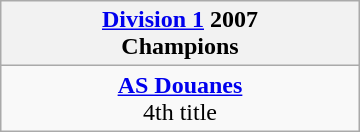<table class="wikitable" style="margin: 0 auto; width: 240px;">
<tr>
<th><a href='#'>Division 1</a> 2007<br>Champions</th>
</tr>
<tr>
<td align=center><strong><a href='#'>AS Douanes</a></strong><br>4th title</td>
</tr>
</table>
